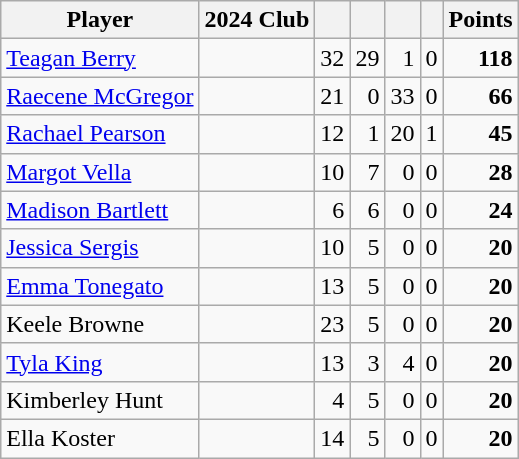<table class="wikitable sortable" style="text-align:right;">
<tr>
<th>Player</th>
<th>2024 Club</th>
<th></th>
<th></th>
<th></th>
<th></th>
<th>Points</th>
</tr>
<tr>
<td align=left><a href='#'>Teagan Berry</a></td>
<td align=center></td>
<td>32</td>
<td>29</td>
<td>1</td>
<td>0</td>
<td><strong>118</strong></td>
</tr>
<tr>
<td align=left><a href='#'>Raecene McGregor</a></td>
<td align=center></td>
<td>21</td>
<td>0</td>
<td>33</td>
<td>0</td>
<td><strong>66</strong></td>
</tr>
<tr>
<td align=left><a href='#'>Rachael Pearson</a></td>
<td align="center"></td>
<td>12</td>
<td>1</td>
<td>20</td>
<td>1</td>
<td><strong>45</strong></td>
</tr>
<tr>
<td align=left><a href='#'>Margot Vella</a></td>
<td align=center></td>
<td>10</td>
<td>7</td>
<td>0</td>
<td>0</td>
<td><strong>28</strong></td>
</tr>
<tr>
<td align=left><a href='#'>Madison Bartlett</a></td>
<td align=center></td>
<td>6</td>
<td>6</td>
<td>0</td>
<td>0</td>
<td><strong>24</strong></td>
</tr>
<tr>
<td align=left><a href='#'>Jessica Sergis</a></td>
<td align=center></td>
<td>10</td>
<td>5</td>
<td>0</td>
<td>0</td>
<td><strong>20</strong></td>
</tr>
<tr>
<td align=left><a href='#'>Emma Tonegato</a></td>
<td align=center></td>
<td>13</td>
<td>5</td>
<td>0</td>
<td>0</td>
<td><strong>20</strong></td>
</tr>
<tr>
<td align=left>Keele Browne</td>
<td align=center></td>
<td>23</td>
<td>5</td>
<td>0</td>
<td>0</td>
<td><strong>20</strong></td>
</tr>
<tr>
<td align=left><a href='#'>Tyla King</a></td>
<td align=center></td>
<td>13</td>
<td>3</td>
<td>4</td>
<td>0</td>
<td><strong>20</strong></td>
</tr>
<tr>
<td align=left>Kimberley Hunt</td>
<td align=center></td>
<td>4</td>
<td>5</td>
<td>0</td>
<td>0</td>
<td><strong>20</strong></td>
</tr>
<tr>
<td align=left>Ella Koster</td>
<td align=center></td>
<td>14</td>
<td>5</td>
<td>0</td>
<td>0</td>
<td><strong>20</strong></td>
</tr>
</table>
